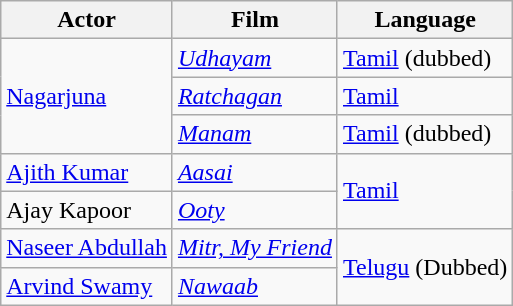<table class="wikitable sortable">
<tr>
<th>Actor</th>
<th>Film</th>
<th>Language</th>
</tr>
<tr>
<td rowspan="3"><a href='#'>Nagarjuna</a></td>
<td><em><a href='#'>Udhayam</a></em></td>
<td><a href='#'>Tamil</a> (dubbed)</td>
</tr>
<tr>
<td><em><a href='#'>Ratchagan</a></em></td>
<td><a href='#'>Tamil</a></td>
</tr>
<tr>
<td><em><a href='#'>Manam</a></em></td>
<td><a href='#'>Tamil</a> (dubbed)</td>
</tr>
<tr>
<td><a href='#'>Ajith Kumar</a></td>
<td><em><a href='#'>Aasai</a></em></td>
<td rowspan="2"><a href='#'>Tamil</a></td>
</tr>
<tr>
<td>Ajay Kapoor</td>
<td><em><a href='#'>Ooty</a></em></td>
</tr>
<tr>
<td><a href='#'>Naseer Abdullah</a></td>
<td><em><a href='#'>Mitr, My Friend</a></em></td>
<td rowspan="2"><a href='#'>Telugu</a> (Dubbed)</td>
</tr>
<tr>
<td><a href='#'>Arvind Swamy</a></td>
<td><em><a href='#'>Nawaab</a></em></td>
</tr>
</table>
